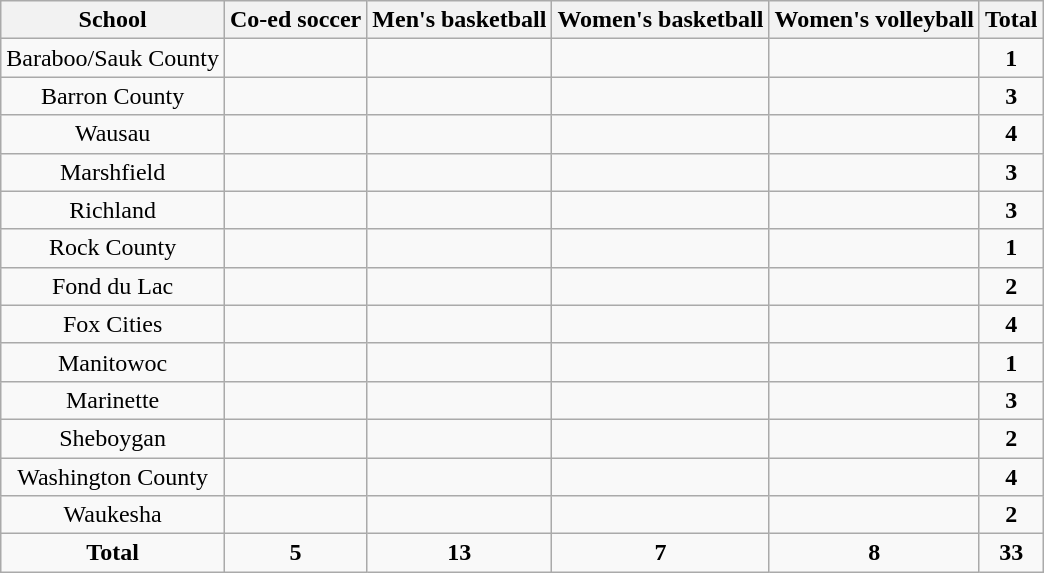<table class="wikitable sortable">
<tr style="text-align:center">
<th>School</th>
<th>Co-ed soccer</th>
<th>Men's basketball</th>
<th>Women's basketball</th>
<th>Women's volleyball</th>
<th>Total</th>
</tr>
<tr style="text-align:center">
<td>Baraboo/Sauk County</td>
<td></td>
<td></td>
<td></td>
<td></td>
<td><strong>1</strong></td>
</tr>
<tr style="text-align:center">
<td>Barron County</td>
<td></td>
<td></td>
<td></td>
<td></td>
<td><strong>3</strong></td>
</tr>
<tr style="text-align:center">
<td>Wausau</td>
<td></td>
<td></td>
<td></td>
<td></td>
<td><strong>4</strong></td>
</tr>
<tr style="text-align:center">
<td>Marshfield</td>
<td></td>
<td></td>
<td></td>
<td></td>
<td><strong>3</strong></td>
</tr>
<tr style="text-align:center">
<td>Richland</td>
<td></td>
<td></td>
<td></td>
<td></td>
<td><strong>3</strong></td>
</tr>
<tr style="text-align:center">
<td>Rock County</td>
<td></td>
<td></td>
<td></td>
<td></td>
<td><strong>1</strong></td>
</tr>
<tr style="text-align:center">
<td>Fond du Lac</td>
<td></td>
<td></td>
<td></td>
<td></td>
<td><strong>2</strong></td>
</tr>
<tr style="text-align:center">
<td>Fox Cities</td>
<td></td>
<td></td>
<td></td>
<td></td>
<td><strong>4</strong></td>
</tr>
<tr style="text-align:center">
<td>Manitowoc</td>
<td></td>
<td></td>
<td></td>
<td></td>
<td><strong>1</strong></td>
</tr>
<tr style="text-align:center">
<td>Marinette</td>
<td></td>
<td></td>
<td></td>
<td></td>
<td><strong>3</strong></td>
</tr>
<tr style="text-align:center">
<td>Sheboygan</td>
<td></td>
<td></td>
<td></td>
<td></td>
<td><strong>2</strong></td>
</tr>
<tr style="text-align:center">
<td>Washington County</td>
<td></td>
<td></td>
<td></td>
<td></td>
<td><strong>4</strong></td>
</tr>
<tr style="text-align:center">
<td>Waukesha</td>
<td></td>
<td></td>
<td></td>
<td></td>
<td><strong>2</strong></td>
</tr>
<tr style="text-align:center">
<td><strong>Total</strong></td>
<td><strong>5</strong></td>
<td><strong>13</strong></td>
<td><strong>7</strong></td>
<td><strong>8</strong></td>
<td><strong>33</strong></td>
</tr>
</table>
